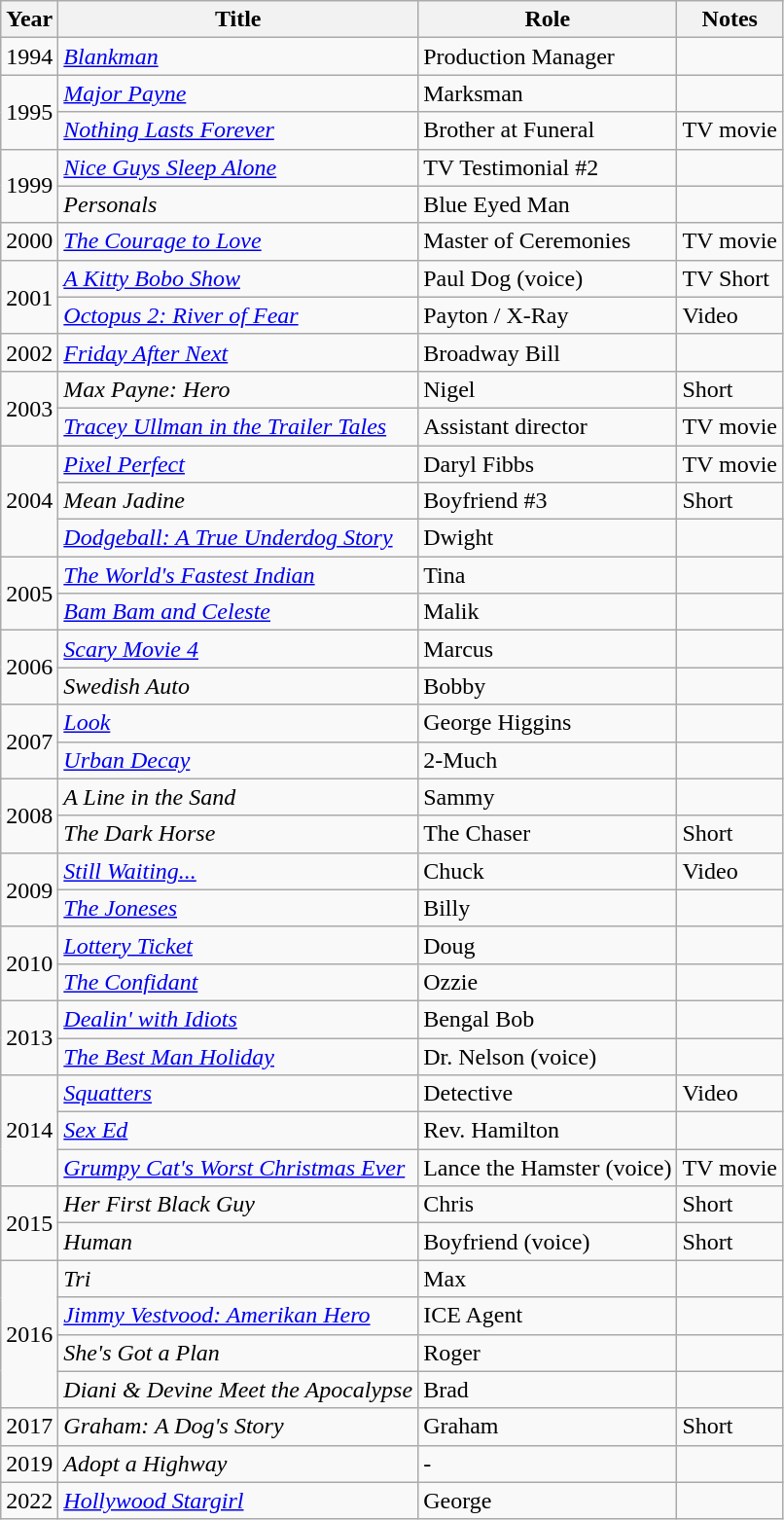<table class="wikitable sortable">
<tr>
<th>Year</th>
<th>Title</th>
<th>Role</th>
<th>Notes</th>
</tr>
<tr>
<td>1994</td>
<td><em><a href='#'>Blankman</a></em></td>
<td>Production Manager</td>
<td></td>
</tr>
<tr>
<td rowspan=2>1995</td>
<td><em><a href='#'>Major Payne</a></em></td>
<td>Marksman</td>
<td></td>
</tr>
<tr>
<td><em><a href='#'>Nothing Lasts Forever</a></em></td>
<td>Brother at Funeral</td>
<td>TV movie</td>
</tr>
<tr>
<td rowspan=2>1999</td>
<td><em><a href='#'>Nice Guys Sleep Alone</a></em></td>
<td>TV Testimonial #2</td>
<td></td>
</tr>
<tr>
<td><em>Personals</em></td>
<td>Blue Eyed Man</td>
<td></td>
</tr>
<tr>
<td>2000</td>
<td><em><a href='#'>The Courage to Love</a></em></td>
<td>Master of Ceremonies</td>
<td>TV movie</td>
</tr>
<tr>
<td rowspan=2>2001</td>
<td><em><a href='#'>A Kitty Bobo Show</a></em></td>
<td>Paul Dog (voice)</td>
<td>TV Short</td>
</tr>
<tr>
<td><em><a href='#'>Octopus 2: River of Fear</a></em></td>
<td>Payton / X-Ray</td>
<td>Video</td>
</tr>
<tr>
<td>2002</td>
<td><em><a href='#'>Friday After Next</a></em></td>
<td>Broadway Bill</td>
<td></td>
</tr>
<tr>
<td rowspan=2>2003</td>
<td><em>Max Payne: Hero</em></td>
<td>Nigel</td>
<td>Short</td>
</tr>
<tr>
<td><em><a href='#'>Tracey Ullman in the Trailer Tales</a></em></td>
<td>Assistant director</td>
<td>TV movie</td>
</tr>
<tr>
<td rowspan=3>2004</td>
<td><em><a href='#'>Pixel Perfect</a></em></td>
<td>Daryl Fibbs</td>
<td>TV movie</td>
</tr>
<tr>
<td><em>Mean Jadine</em></td>
<td>Boyfriend #3</td>
<td>Short</td>
</tr>
<tr>
<td><em><a href='#'>Dodgeball: A True Underdog Story</a></em></td>
<td>Dwight</td>
<td></td>
</tr>
<tr>
<td rowspan=2>2005</td>
<td><em><a href='#'>The World's Fastest Indian</a></em></td>
<td>Tina</td>
<td></td>
</tr>
<tr>
<td><em><a href='#'>Bam Bam and Celeste</a></em></td>
<td>Malik</td>
<td></td>
</tr>
<tr>
<td rowspan=2>2006</td>
<td><em><a href='#'>Scary Movie 4</a></em></td>
<td>Marcus</td>
<td></td>
</tr>
<tr>
<td><em>Swedish Auto</em></td>
<td>Bobby</td>
<td></td>
</tr>
<tr>
<td rowspan=2>2007</td>
<td><em><a href='#'>Look</a></em></td>
<td>George Higgins</td>
<td></td>
</tr>
<tr>
<td><em><a href='#'>Urban Decay</a></em></td>
<td>2-Much</td>
<td></td>
</tr>
<tr>
<td rowspan=2>2008</td>
<td><em>A Line in the Sand</em></td>
<td>Sammy</td>
<td></td>
</tr>
<tr>
<td><em>The Dark Horse</em></td>
<td>The Chaser</td>
<td>Short</td>
</tr>
<tr>
<td rowspan=2>2009</td>
<td><em><a href='#'>Still Waiting...</a></em></td>
<td>Chuck</td>
<td>Video</td>
</tr>
<tr>
<td><em><a href='#'>The Joneses</a></em></td>
<td>Billy</td>
<td></td>
</tr>
<tr>
<td rowspan=2>2010</td>
<td><em><a href='#'>Lottery Ticket</a></em></td>
<td>Doug</td>
<td></td>
</tr>
<tr>
<td><em><a href='#'>The Confidant</a></em></td>
<td>Ozzie</td>
<td></td>
</tr>
<tr>
<td rowspan=2>2013</td>
<td><em><a href='#'>Dealin' with Idiots</a></em></td>
<td>Bengal Bob</td>
<td></td>
</tr>
<tr>
<td><em><a href='#'>The Best Man Holiday</a></em></td>
<td>Dr. Nelson (voice)</td>
<td></td>
</tr>
<tr>
<td rowspan=3>2014</td>
<td><em><a href='#'>Squatters</a></em></td>
<td>Detective</td>
<td>Video</td>
</tr>
<tr>
<td><em><a href='#'>Sex Ed</a></em></td>
<td>Rev. Hamilton</td>
<td></td>
</tr>
<tr>
<td><em><a href='#'>Grumpy Cat's Worst Christmas Ever</a></em></td>
<td>Lance the Hamster (voice)</td>
<td>TV movie</td>
</tr>
<tr>
<td rowspan=2>2015</td>
<td><em>Her First Black Guy</em></td>
<td>Chris</td>
<td>Short</td>
</tr>
<tr>
<td><em>Human</em></td>
<td>Boyfriend (voice)</td>
<td>Short</td>
</tr>
<tr>
<td rowspan=4>2016</td>
<td><em>Tri</em></td>
<td>Max</td>
<td></td>
</tr>
<tr>
<td><em><a href='#'>Jimmy Vestvood: Amerikan Hero</a></em></td>
<td>ICE Agent</td>
<td></td>
</tr>
<tr>
<td><em>She's Got a Plan</em></td>
<td>Roger</td>
<td></td>
</tr>
<tr>
<td><em>Diani & Devine Meet the Apocalypse</em></td>
<td>Brad</td>
<td></td>
</tr>
<tr>
<td>2017</td>
<td><em>Graham: A Dog's Story</em></td>
<td>Graham</td>
<td>Short</td>
</tr>
<tr>
<td>2019</td>
<td><em>Adopt a Highway</em></td>
<td>-</td>
<td></td>
</tr>
<tr>
<td>2022</td>
<td><em><a href='#'>Hollywood Stargirl</a></em></td>
<td>George</td>
<td></td>
</tr>
</table>
